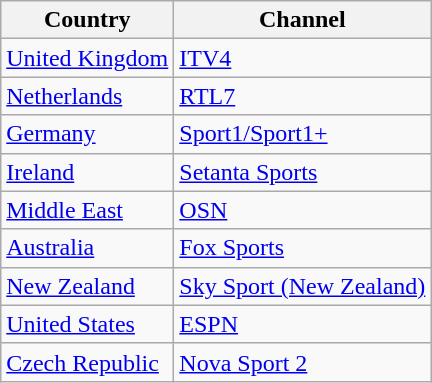<table class="wikitable" style="font-size:100%; text-align:left">
<tr>
<th>Country</th>
<th>Channel</th>
</tr>
<tr>
<td> <a href='#'>United Kingdom</a></td>
<td><a href='#'>ITV4</a></td>
</tr>
<tr>
<td> <a href='#'>Netherlands</a></td>
<td><a href='#'>RTL7</a></td>
</tr>
<tr>
<td> <a href='#'>Germany</a></td>
<td><a href='#'>Sport1/Sport1+</a></td>
</tr>
<tr>
<td> <a href='#'>Ireland</a></td>
<td><a href='#'>Setanta Sports</a></td>
</tr>
<tr>
<td><a href='#'>Middle East</a></td>
<td><a href='#'>OSN</a></td>
</tr>
<tr>
<td> <a href='#'>Australia</a></td>
<td><a href='#'>Fox Sports</a></td>
</tr>
<tr>
<td> <a href='#'>New Zealand</a></td>
<td><a href='#'>Sky Sport (New Zealand)</a></td>
</tr>
<tr>
<td> <a href='#'>United States</a></td>
<td><a href='#'>ESPN</a></td>
</tr>
<tr>
<td> <a href='#'>Czech Republic</a></td>
<td><a href='#'>Nova Sport 2</a></td>
</tr>
</table>
